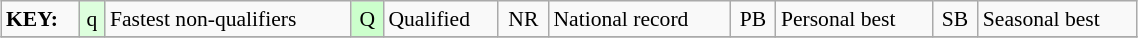<table class="wikitable" style="margin:0.5em auto; font-size:90%;position:relative;" width=60%>
<tr>
<td><strong>KEY:</strong></td>
<td bgcolor=ddffdd align=center>q</td>
<td>Fastest non-qualifiers</td>
<td bgcolor=ccffcc align=center>Q</td>
<td>Qualified</td>
<td align=center>NR</td>
<td>National record</td>
<td align=center>PB</td>
<td>Personal best</td>
<td align=center>SB</td>
<td>Seasonal best</td>
</tr>
<tr>
</tr>
</table>
